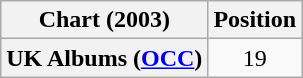<table class="wikitable sortable plainrowheaders" style="text-align:center;">
<tr>
<th scope="col">Chart (2003)</th>
<th scope="col">Position</th>
</tr>
<tr>
<th scope="row">UK Albums (<a href='#'>OCC</a>)</th>
<td>19</td>
</tr>
</table>
